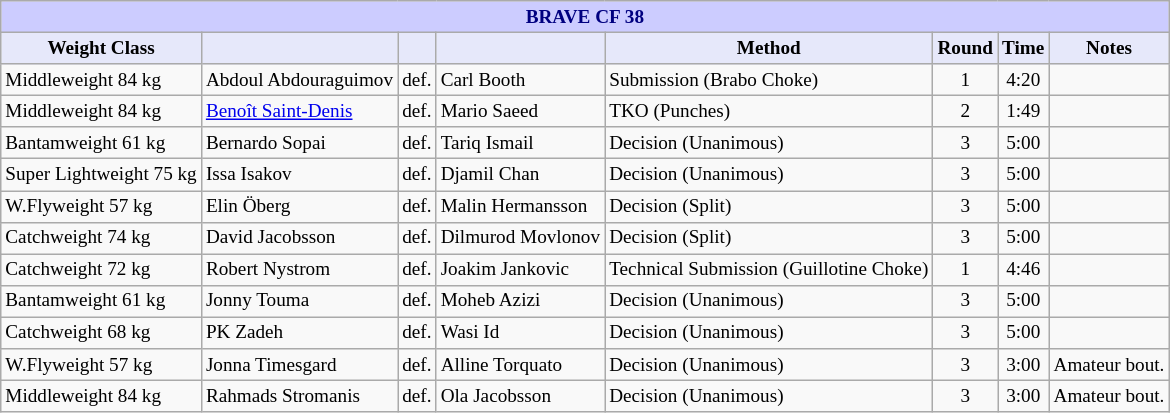<table class="wikitable" style="font-size: 80%;">
<tr>
<th colspan="8" style="background-color: #ccf; color: #000080; text-align: center;"><strong>BRAVE CF 38</strong></th>
</tr>
<tr>
<th colspan="1" style="background-color: #E6E8FA; color: #000000; text-align: center;">Weight Class</th>
<th colspan="1" style="background-color: #E6E8FA; color: #000000; text-align: center;"></th>
<th colspan="1" style="background-color: #E6E8FA; color: #000000; text-align: center;"></th>
<th colspan="1" style="background-color: #E6E8FA; color: #000000; text-align: center;"></th>
<th colspan="1" style="background-color: #E6E8FA; color: #000000; text-align: center;">Method</th>
<th colspan="1" style="background-color: #E6E8FA; color: #000000; text-align: center;">Round</th>
<th colspan="1" style="background-color: #E6E8FA; color: #000000; text-align: center;">Time</th>
<th colspan="1" style="background-color: #E6E8FA; color: #000000; text-align: center;">Notes</th>
</tr>
<tr>
<td>Middleweight 84 kg</td>
<td> Abdoul Abdouraguimov</td>
<td>def.</td>
<td> Carl Booth</td>
<td>Submission (Brabo Choke)</td>
<td align=center>1</td>
<td align=center>4:20</td>
<td></td>
</tr>
<tr>
<td>Middleweight 84 kg</td>
<td> <a href='#'>Benoît Saint-Denis</a></td>
<td align=center>def.</td>
<td> Mario Saeed</td>
<td>TKO (Punches)</td>
<td align=center>2</td>
<td align=center>1:49</td>
<td></td>
</tr>
<tr>
<td>Bantamweight 61 kg</td>
<td> Bernardo Sopai</td>
<td align=center>def.</td>
<td> Tariq Ismail</td>
<td>Decision (Unanimous)</td>
<td align=center>3</td>
<td align=center>5:00</td>
<td></td>
</tr>
<tr>
<td>Super Lightweight 75 kg</td>
<td> Issa Isakov</td>
<td align=center>def.</td>
<td> Djamil Chan</td>
<td>Decision (Unanimous)</td>
<td align=center>3</td>
<td align=center>5:00</td>
<td></td>
</tr>
<tr>
<td>W.Flyweight 57 kg</td>
<td> Elin Öberg</td>
<td align=center>def.</td>
<td> Malin Hermansson</td>
<td>Decision (Split)</td>
<td align=center>3</td>
<td align=center>5:00</td>
<td></td>
</tr>
<tr>
<td>Catchweight 74 kg</td>
<td> David Jacobsson</td>
<td align=center>def.</td>
<td> Dilmurod Movlonov</td>
<td>Decision (Split)</td>
<td align=center>3</td>
<td align=center>5:00</td>
<td></td>
</tr>
<tr>
<td>Catchweight 72 kg</td>
<td> Robert Nystrom</td>
<td align=center>def.</td>
<td> Joakim Jankovic</td>
<td>Technical Submission (Guillotine Choke)</td>
<td align=center>1</td>
<td align=center>4:46</td>
<td></td>
</tr>
<tr>
<td>Bantamweight 61 kg</td>
<td> Jonny Touma</td>
<td align=center>def.</td>
<td> Moheb Azizi</td>
<td>Decision (Unanimous)</td>
<td align=center>3</td>
<td align=center>5:00</td>
<td></td>
</tr>
<tr>
<td>Catchweight 68 kg</td>
<td> PK Zadeh</td>
<td align=center>def.</td>
<td> Wasi Id</td>
<td>Decision (Unanimous)</td>
<td align=center>3</td>
<td align=center>5:00</td>
<td></td>
</tr>
<tr>
<td>W.Flyweight 57 kg</td>
<td> Jonna Timesgard</td>
<td align=center>def.</td>
<td> Alline Torquato</td>
<td>Decision (Unanimous)</td>
<td align=center>3</td>
<td align=center>3:00</td>
<td>Amateur bout.</td>
</tr>
<tr>
<td>Middleweight 84 kg</td>
<td> Rahmads Stromanis</td>
<td align=center>def.</td>
<td> Ola Jacobsson</td>
<td>Decision (Unanimous)</td>
<td align=center>3</td>
<td align=center>3:00</td>
<td>Amateur bout.</td>
</tr>
</table>
